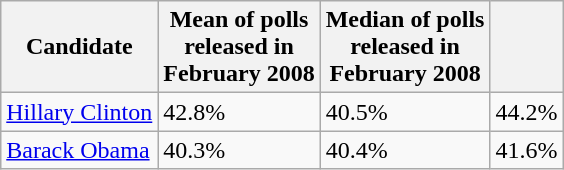<table class="wikitable">
<tr>
<th>Candidate</th>
<th>Mean of polls<br>released in<br>February 2008</th>
<th>Median of polls<br>released in<br>February 2008</th>
<th></th>
</tr>
<tr>
<td><a href='#'>Hillary Clinton</a></td>
<td>42.8%</td>
<td>40.5%</td>
<td>44.2%</td>
</tr>
<tr>
<td><a href='#'>Barack Obama</a></td>
<td>40.3%</td>
<td>40.4%</td>
<td>41.6%</td>
</tr>
</table>
